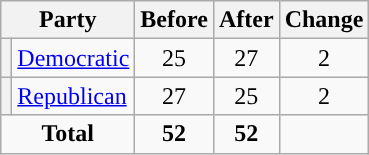<table class="wikitable" style="text-align:center;">
<tr>
<th colspan="2">Party</th>
<th>Before</th>
<th>After</th>
<th>Change</th>
</tr>
<tr>
<th style="background-color:"></th>
<td style="text-align:left;"><a href='#'>Democratic</a></td>
<td>25</td>
<td>27</td>
<td> 2</td>
</tr>
<tr>
<th style="background-color:"></th>
<td style="text-align:left;"><a href='#'>Republican</a></td>
<td>27</td>
<td>25</td>
<td> 2</td>
</tr>
<tr>
<td colspan="2"><strong>Total</strong></td>
<td><strong>52</strong></td>
<td><strong>52</strong></td>
</tr>
</table>
